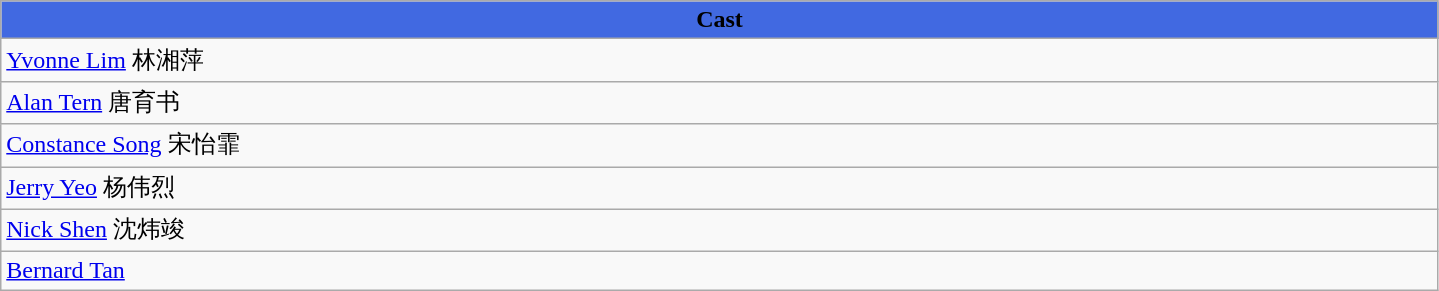<table class="wikitable">
<tr>
<th style="background:RoyalBlue; width:17%">Cast</th>
</tr>
<tr>
<td><a href='#'>Yvonne Lim</a> 林湘萍</td>
</tr>
<tr>
<td><a href='#'>Alan Tern</a> 唐育书</td>
</tr>
<tr>
<td><a href='#'>Constance Song</a> 宋怡霏</td>
</tr>
<tr>
<td><a href='#'>Jerry Yeo</a> 杨伟烈</td>
</tr>
<tr>
<td><a href='#'>Nick Shen</a> 沈炜竣</td>
</tr>
<tr>
<td><a href='#'>Bernard Tan</a></td>
</tr>
</table>
